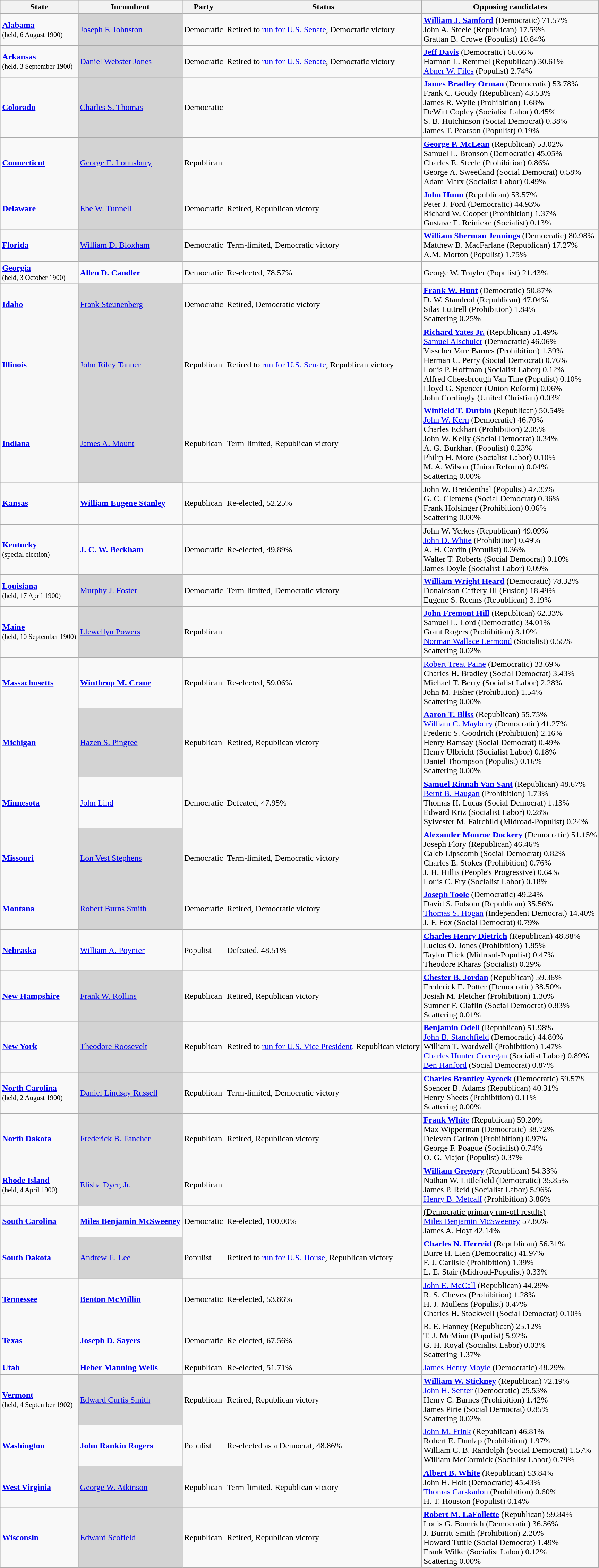<table class="wikitable">
<tr>
<th>State</th>
<th>Incumbent</th>
<th>Party</th>
<th>Status</th>
<th>Opposing candidates</th>
</tr>
<tr>
<td><strong><a href='#'>Alabama</a></strong><br><small>(held, 6 August 1900)</small></td>
<td bgcolor="lightgrey"><a href='#'>Joseph F. Johnston</a></td>
<td>Democratic</td>
<td>Retired to <a href='#'>run for U.S. Senate</a>, Democratic victory</td>
<td><strong><a href='#'>William J. Samford</a></strong> (Democratic) 71.57%<br>John A. Steele (Republican) 17.59%<br>Grattan B. Crowe (Populist) 10.84%<br></td>
</tr>
<tr>
<td><strong><a href='#'>Arkansas</a></strong><br><small>(held, 3 September 1900)</small></td>
<td bgcolor="lightgrey"><a href='#'>Daniel Webster Jones</a></td>
<td>Democratic</td>
<td>Retired to <a href='#'>run for U.S. Senate</a>, Democratic victory</td>
<td><strong><a href='#'>Jeff Davis</a></strong> (Democratic) 66.66%<br>Harmon L. Remmel (Republican) 30.61%<br><a href='#'>Abner W. Files</a> (Populist) 2.74%<br></td>
</tr>
<tr>
<td><strong><a href='#'>Colorado</a></strong></td>
<td bgcolor="lightgrey"><a href='#'>Charles S. Thomas</a></td>
<td>Democratic</td>
<td></td>
<td><strong><a href='#'>James Bradley Orman</a></strong> (Democratic) 53.78%<br>Frank C. Goudy (Republican) 43.53%<br>James R. Wylie (Prohibition) 1.68%<br>DeWitt Copley (Socialist Labor) 0.45%<br>S. B. Hutchinson (Social Democrat) 0.38%<br>James T. Pearson (Populist) 0.19%<br></td>
</tr>
<tr>
<td><strong><a href='#'>Connecticut</a></strong></td>
<td bgcolor="lightgrey"><a href='#'>George E. Lounsbury</a></td>
<td>Republican</td>
<td></td>
<td><strong><a href='#'>George P. McLean</a></strong> (Republican) 53.02%<br>Samuel L. Bronson (Democratic) 45.05%<br>Charles E. Steele (Prohibition) 0.86%<br>George A. Sweetland (Social Democrat) 0.58%<br>Adam Marx (Socialist Labor) 0.49%<br></td>
</tr>
<tr>
<td><strong><a href='#'>Delaware</a></strong></td>
<td bgcolor="lightgrey"><a href='#'>Ebe W. Tunnell</a></td>
<td>Democratic</td>
<td>Retired, Republican victory</td>
<td><strong><a href='#'>John Hunn</a></strong> (Republican) 53.57%<br>Peter J. Ford (Democratic) 44.93%<br>Richard W. Cooper (Prohibition) 1.37%<br>Gustave E. Reinicke (Socialist) 0.13%<br></td>
</tr>
<tr>
<td><strong><a href='#'>Florida</a></strong></td>
<td bgcolor="lightgrey"><a href='#'>William D. Bloxham</a></td>
<td>Democratic</td>
<td>Term-limited, Democratic victory</td>
<td><strong><a href='#'>William Sherman Jennings</a></strong> (Democratic) 80.98%<br>Matthew B. MacFarlane (Republican) 17.27%<br>A.M. Morton (Populist) 1.75%<br></td>
</tr>
<tr>
<td><strong><a href='#'>Georgia</a></strong><br><small>(held, 3 October 1900)</small></td>
<td><strong><a href='#'>Allen D. Candler</a></strong></td>
<td>Democratic</td>
<td>Re-elected, 78.57%</td>
<td>George W. Trayler (Populist) 21.43%<br></td>
</tr>
<tr>
<td><strong><a href='#'>Idaho</a></strong></td>
<td bgcolor="lightgrey"><a href='#'>Frank Steunenberg</a></td>
<td>Democratic</td>
<td>Retired, Democratic victory</td>
<td><strong><a href='#'>Frank W. Hunt</a></strong> (Democratic) 50.87%<br>D. W. Standrod (Republican) 47.04%<br>Silas Luttrell (Prohibition) 1.84%<br>Scattering 0.25%<br></td>
</tr>
<tr>
<td><strong><a href='#'>Illinois</a></strong></td>
<td bgcolor="lightgrey"><a href='#'>John Riley Tanner</a></td>
<td>Republican</td>
<td>Retired to <a href='#'>run for U.S. Senate</a>, Republican victory</td>
<td><strong><a href='#'>Richard Yates Jr.</a></strong> (Republican) 51.49%<br><a href='#'>Samuel Alschuler</a> (Democratic) 46.06%<br>Visscher Vare Barnes (Prohibition) 1.39%<br>Herman C. Perry (Social Democrat) 0.76%<br>Louis P. Hoffman (Socialist Labor) 0.12%<br>Alfred Cheesbrough Van Tine (Populist) 0.10%<br>Lloyd G. Spencer (Union Reform) 0.06%<br>John Cordingly (United Christian) 0.03%<br></td>
</tr>
<tr>
<td><strong><a href='#'>Indiana</a></strong></td>
<td bgcolor="lightgrey"><a href='#'>James A. Mount</a></td>
<td>Republican</td>
<td>Term-limited, Republican victory</td>
<td><strong><a href='#'>Winfield T. Durbin</a></strong> (Republican) 50.54%<br><a href='#'>John W. Kern</a> (Democratic) 46.70%<br>Charles Eckhart (Prohibition) 2.05%<br>John W. Kelly (Social Democrat) 0.34%<br>A. G. Burkhart (Populist) 0.23%<br>Philip H. More (Socialist Labor) 0.10%<br>M. A. Wilson (Union Reform) 0.04%<br>Scattering 0.00%<br></td>
</tr>
<tr>
<td><strong><a href='#'>Kansas</a></strong></td>
<td><strong><a href='#'>William Eugene Stanley</a></strong></td>
<td>Republican</td>
<td>Re-elected, 52.25%</td>
<td>John W. Breidenthal (Populist) 47.33%<br>G. C. Clemens (Social Democrat) 0.36%<br>Frank Holsinger (Prohibition) 0.06%<br>Scattering 0.00%<br></td>
</tr>
<tr>
<td><strong><a href='#'>Kentucky</a></strong><br><small>(special election)</small></td>
<td><strong><a href='#'>J. C. W. Beckham</a></strong></td>
<td>Democratic</td>
<td>Re-elected, 49.89%</td>
<td>John W. Yerkes (Republican) 49.09%<br><a href='#'>John D. White</a> (Prohibition) 0.49%<br>A. H. Cardin (Populist) 0.36%<br>Walter T. Roberts (Social Democrat) 0.10%<br>James Doyle (Socialist Labor) 0.09%<br></td>
</tr>
<tr>
<td><strong><a href='#'>Louisiana</a></strong><br><small>(held, 17 April 1900)</small></td>
<td bgcolor="lightgrey"><a href='#'>Murphy J. Foster</a></td>
<td>Democratic</td>
<td>Term-limited, Democratic victory</td>
<td><strong><a href='#'>William Wright Heard</a></strong> (Democratic) 78.32%<br>Donaldson Caffery III (Fusion) 18.49%<br>Eugene S. Reems (Republican) 3.19%<br></td>
</tr>
<tr>
<td><strong><a href='#'>Maine</a></strong><br><small>(held, 10 September 1900)</small></td>
<td bgcolor="lightgrey"><a href='#'>Llewellyn Powers</a></td>
<td>Republican</td>
<td></td>
<td><strong><a href='#'>John Fremont Hill</a></strong> (Republican) 62.33%<br>Samuel L. Lord (Democratic) 34.01%<br>Grant Rogers (Prohibition) 3.10%<br><a href='#'>Norman Wallace Lermond</a> (Socialist) 0.55%<br>Scattering 0.02%<br></td>
</tr>
<tr>
<td><strong><a href='#'>Massachusetts</a></strong></td>
<td><strong><a href='#'>Winthrop M. Crane</a></strong></td>
<td>Republican</td>
<td>Re-elected, 59.06%</td>
<td><a href='#'>Robert Treat Paine</a> (Democratic) 33.69%<br>Charles H. Bradley (Social Democrat) 3.43%<br>Michael T. Berry (Socialist Labor) 2.28%<br>John M. Fisher (Prohibition) 1.54%<br>Scattering 0.00%<br></td>
</tr>
<tr>
<td><strong><a href='#'>Michigan</a></strong></td>
<td bgcolor="lightgrey"><a href='#'>Hazen S. Pingree</a></td>
<td>Republican</td>
<td>Retired, Republican victory</td>
<td><strong><a href='#'>Aaron T. Bliss</a></strong> (Republican) 55.75%<br><a href='#'>William C. Maybury</a> (Democratic) 41.27%<br>Frederic S. Goodrich (Prohibition) 2.16%<br>Henry Ramsay (Social Democrat) 0.49%<br>Henry Ulbricht (Socialist Labor) 0.18%<br>Daniel Thompson (Populist) 0.16%<br>Scattering 0.00%<br></td>
</tr>
<tr>
<td><strong><a href='#'>Minnesota</a></strong></td>
<td><a href='#'>John Lind</a></td>
<td>Democratic</td>
<td>Defeated, 47.95%</td>
<td><strong><a href='#'>Samuel Rinnah Van Sant</a></strong> (Republican) 48.67%<br><a href='#'>Bernt B. Haugan</a> (Prohibition) 1.73%<br>Thomas H. Lucas (Social Democrat) 1.13%<br>Edward Kriz (Socialist Labor) 0.28%<br>Sylvester M. Fairchild (Midroad-Populist) 0.24%<br></td>
</tr>
<tr>
<td><strong><a href='#'>Missouri</a></strong></td>
<td bgcolor="lightgrey"><a href='#'>Lon Vest Stephens</a></td>
<td>Democratic</td>
<td>Term-limited, Democratic victory</td>
<td><strong><a href='#'>Alexander Monroe Dockery</a></strong> (Democratic) 51.15%<br>Joseph Flory (Republican) 46.46%<br>Caleb Lipscomb (Social Democrat) 0.82%<br>Charles E. Stokes (Prohibition) 0.76%<br>J. H. Hillis (People's Progressive) 0.64%<br>Louis C. Fry (Socialist Labor) 0.18%<br></td>
</tr>
<tr>
<td><strong><a href='#'>Montana</a></strong></td>
<td bgcolor="lightgrey"><a href='#'>Robert Burns Smith</a></td>
<td>Democratic</td>
<td>Retired, Democratic victory</td>
<td><strong><a href='#'>Joseph Toole</a></strong> (Democratic) 49.24%<br>David S. Folsom (Republican) 35.56%<br><a href='#'>Thomas S. Hogan</a> (Independent Democrat) 14.40%<br>J. F. Fox (Social Democrat) 0.79%<br></td>
</tr>
<tr>
<td><strong><a href='#'>Nebraska</a></strong></td>
<td><a href='#'>William A. Poynter</a></td>
<td>Populist</td>
<td>Defeated, 48.51%</td>
<td><strong><a href='#'>Charles Henry Dietrich</a></strong> (Republican) 48.88%<br>Lucius O. Jones (Prohibition) 1.85%<br>Taylor Flick (Midroad-Populist) 0.47%<br>Theodore Kharas (Socialist) 0.29%<br></td>
</tr>
<tr>
<td><strong><a href='#'>New Hampshire</a></strong></td>
<td bgcolor="lightgrey"><a href='#'>Frank W. Rollins</a></td>
<td>Republican</td>
<td>Retired, Republican victory</td>
<td><strong><a href='#'>Chester B. Jordan</a></strong> (Republican) 59.36%<br>Frederick E. Potter (Democratic) 38.50%<br>Josiah M. Fletcher (Prohibition) 1.30%<br>Sumner F. Claflin (Social Democrat) 0.83%<br>Scattering 0.01%<br></td>
</tr>
<tr>
<td><strong><a href='#'>New York</a></strong></td>
<td bgcolor="lightgrey"><a href='#'>Theodore Roosevelt</a></td>
<td>Republican</td>
<td>Retired to <a href='#'>run for U.S. Vice President</a>, Republican victory</td>
<td><strong><a href='#'>Benjamin Odell</a></strong> (Republican) 51.98%<br><a href='#'>John B. Stanchfield</a> (Democratic) 44.80%<br>William T. Wardwell (Prohibition) 1.47%<br><a href='#'>Charles Hunter Corregan</a> (Socialist Labor) 0.89%<br><a href='#'>Ben Hanford</a> (Social Democrat) 0.87%<br></td>
</tr>
<tr>
<td><strong><a href='#'>North Carolina</a></strong><br><small>(held, 2 August 1900)</small></td>
<td bgcolor="lightgrey"><a href='#'>Daniel Lindsay Russell</a></td>
<td>Republican</td>
<td>Term-limited, Democratic victory</td>
<td><strong><a href='#'>Charles Brantley Aycock</a></strong> (Democratic) 59.57%<br>Spencer B. Adams (Republican) 40.31%<br>Henry Sheets (Prohibition) 0.11%<br>Scattering 0.00%<br></td>
</tr>
<tr>
<td><strong><a href='#'>North Dakota</a></strong></td>
<td bgcolor="lightgrey"><a href='#'>Frederick B. Fancher</a></td>
<td>Republican</td>
<td>Retired, Republican victory</td>
<td><strong><a href='#'>Frank White</a></strong> (Republican) 59.20%<br>Max Wipperman (Democratic) 38.72%<br>Delevan Carlton (Prohibition) 0.97%<br>George F. Poague (Socialist) 0.74%<br>O. G. Major (Populist) 0.37%<br></td>
</tr>
<tr>
<td><strong><a href='#'>Rhode Island</a></strong><br><small>(held, 4 April 1900)</small></td>
<td bgcolor="lightgrey"><a href='#'>Elisha Dyer, Jr.</a></td>
<td>Republican</td>
<td></td>
<td><strong><a href='#'>William Gregory</a></strong> (Republican) 54.33%<br>Nathan W. Littlefield (Democratic) 35.85%<br>James P. Reid (Socialist Labor) 5.96%<br><a href='#'>Henry B. Metcalf</a> (Prohibition) 3.86%<br></td>
</tr>
<tr>
<td><strong><a href='#'>South Carolina</a></strong></td>
<td><strong><a href='#'>Miles Benjamin McSweeney</a></strong></td>
<td>Democratic</td>
<td>Re-elected, 100.00%</td>
<td><u>(Democratic primary run-off results)</u><br><a href='#'>Miles Benjamin McSweeney</a> 57.86%<br>James A. Hoyt 42.14%<br></td>
</tr>
<tr>
<td><strong><a href='#'>South Dakota</a></strong></td>
<td bgcolor="lightgrey"><a href='#'>Andrew E. Lee</a></td>
<td>Populist</td>
<td>Retired to <a href='#'>run for U.S. House</a>, Republican victory</td>
<td><strong><a href='#'>Charles N. Herreid</a></strong> (Republican) 56.31%<br>Burre H. Lien (Democratic) 41.97%<br>F. J. Carlisle (Prohibition) 1.39%<br>L. E. Stair (Midroad-Populist) 0.33%<br></td>
</tr>
<tr>
<td><strong><a href='#'>Tennessee</a></strong></td>
<td><strong><a href='#'>Benton McMillin</a></strong></td>
<td>Democratic</td>
<td>Re-elected, 53.86%</td>
<td><a href='#'>John E. McCall</a> (Republican) 44.29%<br>R. S. Cheves (Prohibition) 1.28%<br>H. J. Mullens (Populist) 0.47%<br>Charles H. Stockwell (Social Democrat) 0.10%<br></td>
</tr>
<tr>
<td><strong><a href='#'>Texas</a></strong></td>
<td><strong><a href='#'>Joseph D. Sayers</a></strong></td>
<td>Democratic</td>
<td>Re-elected, 67.56%</td>
<td>R. E. Hanney (Republican) 25.12%<br>T. J. McMinn (Populist) 5.92%<br>G. H. Royal (Socialist Labor) 0.03%<br>Scattering 1.37%<br></td>
</tr>
<tr>
<td><strong><a href='#'>Utah</a></strong></td>
<td><strong><a href='#'>Heber Manning Wells</a></strong></td>
<td>Republican</td>
<td>Re-elected, 51.71%</td>
<td><a href='#'>James Henry Moyle</a> (Democratic) 48.29%<br></td>
</tr>
<tr>
<td><strong><a href='#'>Vermont</a></strong><br><small>(held, 4 September 1902)</small></td>
<td bgcolor="lightgrey"><a href='#'>Edward Curtis Smith</a></td>
<td>Republican</td>
<td>Retired, Republican victory</td>
<td><strong><a href='#'>William W. Stickney</a></strong> (Republican) 72.19%<br><a href='#'>John H. Senter</a> (Democratic) 25.53%<br>Henry C. Barnes (Prohibition) 1.42%<br>James Pirie (Social Democrat) 0.85%<br>Scattering 0.02%<br></td>
</tr>
<tr>
<td><strong><a href='#'>Washington</a></strong></td>
<td><strong><a href='#'>John Rankin Rogers</a></strong></td>
<td>Populist</td>
<td>Re-elected as a Democrat, 48.86%</td>
<td><a href='#'>John M. Frink</a> (Republican) 46.81%<br>Robert E. Dunlap (Prohibition) 1.97%<br>William C. B. Randolph (Social Democrat) 1.57%<br>William McCormick (Socialist Labor) 0.79%<br></td>
</tr>
<tr>
<td><strong><a href='#'>West Virginia</a></strong></td>
<td bgcolor="lightgrey"><a href='#'>George W. Atkinson</a></td>
<td>Republican</td>
<td>Term-limited, Republican victory</td>
<td><strong><a href='#'>Albert B. White</a></strong> (Republican) 53.84%<br>John H. Holt (Democratic) 45.43%<br><a href='#'>Thomas Carskadon</a> (Prohibition) 0.60%<br>H. T. Houston (Populist) 0.14%<br></td>
</tr>
<tr>
<td><strong><a href='#'>Wisconsin</a></strong></td>
<td bgcolor="lightgrey"><a href='#'>Edward Scofield</a></td>
<td>Republican</td>
<td>Retired, Republican victory</td>
<td><strong><a href='#'>Robert M. LaFollette</a></strong> (Republican) 59.84%<br>Louis G. Bomrich (Democratic) 36.36%<br>J. Burritt Smith (Prohibition) 2.20%<br>Howard Tuttle (Social Democrat) 1.49%<br>Frank Wilke (Socialist Labor) 0.12%<br>Scattering 0.00%<br></td>
</tr>
</table>
